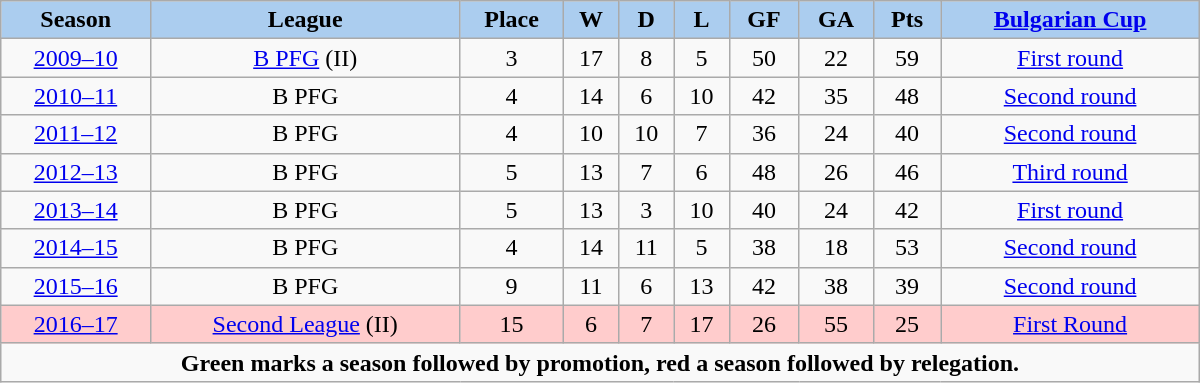<table class="wikitable" width="800px">
<tr>
<th style="background:#ABCDEF;">Season</th>
<th style="background:#ABCDEF;">League</th>
<th style="background:#ABCDEF;">Place</th>
<th style="background:#ABCDEF;">W</th>
<th style="background:#ABCDEF;">D</th>
<th style="background:#ABCDEF;">L</th>
<th style="background:#ABCDEF;">GF</th>
<th style="background:#ABCDEF;">GA</th>
<th style="background:#ABCDEF;">Pts</th>
<th style="background:#ABCDEF;"><a href='#'>Bulgarian Cup</a></th>
</tr>
<tr align="center">
<td><a href='#'>2009–10</a></td>
<td><a href='#'>B PFG</a> (II)</td>
<td>3</td>
<td>17</td>
<td>8</td>
<td>5</td>
<td>50</td>
<td>22</td>
<td>59</td>
<td><a href='#'>First round</a></td>
</tr>
<tr align="center">
<td><a href='#'>2010–11</a></td>
<td>B PFG</td>
<td>4</td>
<td>14</td>
<td>6</td>
<td>10</td>
<td>42</td>
<td>35</td>
<td>48</td>
<td><a href='#'>Second round</a></td>
</tr>
<tr align="center">
<td><a href='#'>2011–12</a></td>
<td>B PFG</td>
<td>4</td>
<td>10</td>
<td>10</td>
<td>7</td>
<td>36</td>
<td>24</td>
<td>40</td>
<td><a href='#'>Second round</a></td>
</tr>
<tr align="center">
<td><a href='#'>2012–13</a></td>
<td>B PFG</td>
<td>5</td>
<td>13</td>
<td>7</td>
<td>6</td>
<td>48</td>
<td>26</td>
<td>46</td>
<td><a href='#'>Third round</a></td>
</tr>
<tr align="center">
<td><a href='#'>2013–14</a></td>
<td>B PFG</td>
<td>5</td>
<td>13</td>
<td>3</td>
<td>10</td>
<td>40</td>
<td>24</td>
<td>42</td>
<td><a href='#'>First round</a></td>
</tr>
<tr align="center">
<td><a href='#'>2014–15</a></td>
<td>B PFG</td>
<td>4</td>
<td>14</td>
<td>11</td>
<td>5</td>
<td>38</td>
<td>18</td>
<td>53</td>
<td><a href='#'>Second round</a></td>
</tr>
<tr align="center">
<td><a href='#'>2015–16</a></td>
<td>B PFG</td>
<td>9</td>
<td>11</td>
<td>6</td>
<td>13</td>
<td>42</td>
<td>38</td>
<td>39</td>
<td><a href='#'>Second round</a></td>
</tr>
<tr align="center" style="background:#ffcccc;">
<td><a href='#'>2016–17</a></td>
<td><a href='#'>Second League</a> (II)</td>
<td>15</td>
<td>6</td>
<td>7</td>
<td>17</td>
<td>26</td>
<td>55</td>
<td>25</td>
<td><a href='#'>First Round</a></td>
</tr>
<tr>
<td colspan="12" align="center"><strong>Green marks a season followed by promotion, red a season followed by relegation.</strong></td>
</tr>
</table>
